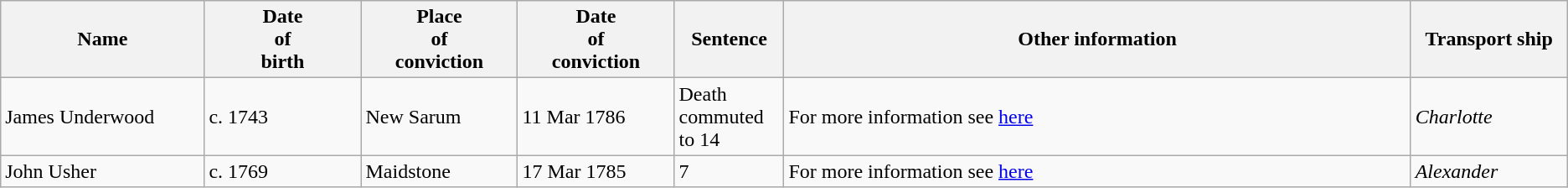<table class="wikitable sortable plainrowheaders" style="width=1024px;">
<tr>
<th style="width: 13%;">Name</th>
<th style="width: 10%;">Date<br>of<br>birth</th>
<th style="width: 10%;">Place<br>of<br>conviction</th>
<th style="width: 10%;">Date<br>of<br>conviction</th>
<th style="width: 7%;">Sentence</th>
<th style="width: 40%;">Other information</th>
<th style="width: 10%;">Transport ship</th>
</tr>
<tr>
<td data-sort-value="UNDERWOOD, James">James Underwood</td>
<td>c. 1743</td>
<td>New Sarum</td>
<td>11 Mar 1786</td>
<td>Death commuted to 14</td>
<td>For more information see <a href='#'>here</a></td>
<td><em>Charlotte</em></td>
</tr>
<tr>
<td data-sort-value="USHER, John">John Usher</td>
<td>c. 1769</td>
<td>Maidstone</td>
<td>17 Mar 1785</td>
<td>7</td>
<td>For more information see <a href='#'>here</a></td>
<td><em>Alexander</em></td>
</tr>
</table>
